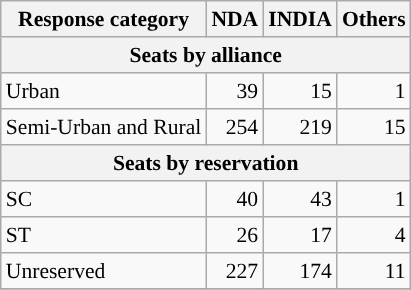<table class="wikitable mw-collapsible sortable" style="font-size:90%; line-height:1.2">
<tr>
<th>Response category</th>
<th>NDA</th>
<th>INDIA</th>
<th>Others</th>
</tr>
<tr>
<th colspan="4">Seats by alliance</th>
</tr>
<tr>
<td>Urban</td>
<td style="text-align:right;background:">39</td>
<td style="text-align:right;">15</td>
<td style="text-align:right;">1</td>
</tr>
<tr>
<td>Semi-Urban and Rural</td>
<td style="text-align:right;background:">254</td>
<td style="text-align:right;">219</td>
<td style="text-align:right;">15</td>
</tr>
<tr>
<th colspan="4">Seats by reservation</th>
</tr>
<tr>
<td>SC</td>
<td style="text-align:right;">40</td>
<td style="text-align:right;background:">43</td>
<td style="text-align:right;">1</td>
</tr>
<tr>
<td>ST</td>
<td style="text-align:right;background:">26</td>
<td style="text-align:right;">17</td>
<td style="text-align:right;">4</td>
</tr>
<tr>
<td>Unreserved</td>
<td style="text-align:right;background:">227</td>
<td style="text-align:right;">174</td>
<td style="text-align:right;">11</td>
</tr>
<tr>
</tr>
</table>
